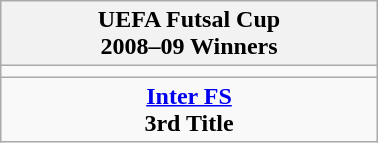<table class="wikitable" style="text-align: center; margin: 0 auto; width: 20%">
<tr>
<th>UEFA Futsal Cup<br>2008–09 Winners</th>
</tr>
<tr>
<td></td>
</tr>
<tr>
<td><strong><a href='#'>Inter FS</a></strong><br><strong>3rd Title</strong></td>
</tr>
</table>
